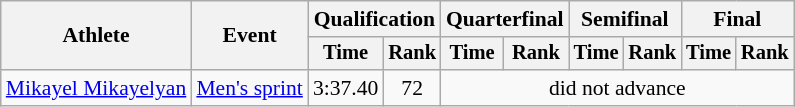<table class="wikitable" style="font-size:90%">
<tr>
<th rowspan="2">Athlete</th>
<th rowspan="2">Event</th>
<th colspan="2">Qualification</th>
<th colspan="2">Quarterfinal</th>
<th colspan="2">Semifinal</th>
<th colspan="2">Final</th>
</tr>
<tr style="font-size:95%">
<th>Time</th>
<th>Rank</th>
<th>Time</th>
<th>Rank</th>
<th>Time</th>
<th>Rank</th>
<th>Time</th>
<th>Rank</th>
</tr>
<tr align=center>
<td align=left><a href='#'>Mikayel Mikayelyan</a></td>
<td align=left><a href='#'>Men's sprint</a></td>
<td>3:37.40</td>
<td>72</td>
<td colspan=6>did not advance</td>
</tr>
</table>
